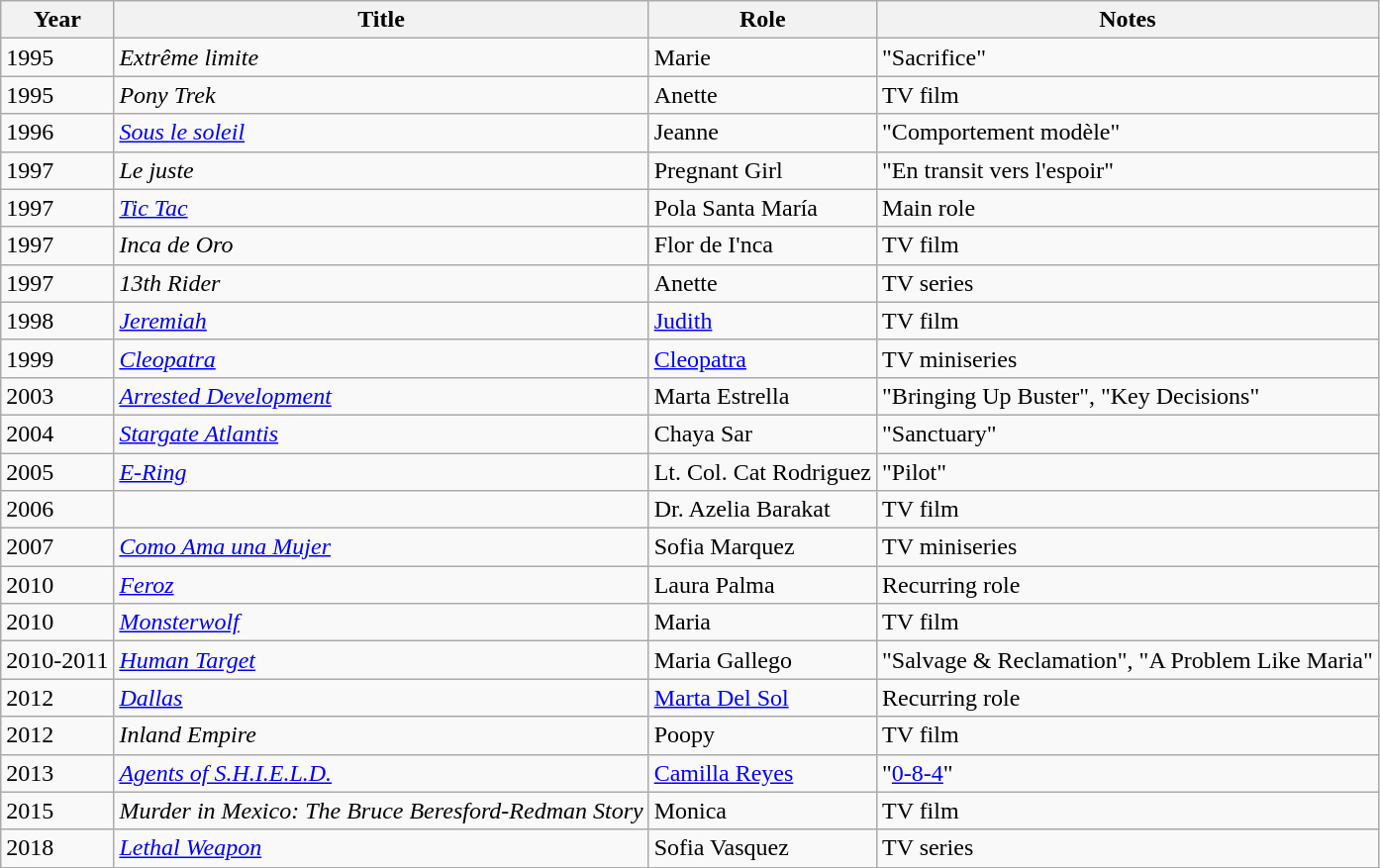<table class="wikitable sortable">
<tr>
<th>Year</th>
<th>Title</th>
<th>Role</th>
<th class="unsortable">Notes</th>
</tr>
<tr>
<td>1995</td>
<td><em>Extrême limite</em></td>
<td>Marie</td>
<td>"Sacrifice"</td>
</tr>
<tr>
<td>1995</td>
<td><em>Pony Trek</em></td>
<td>Anette</td>
<td>TV film</td>
</tr>
<tr>
<td>1996</td>
<td><em><a href='#'>Sous le soleil</a></em></td>
<td>Jeanne</td>
<td>"Comportement modèle"</td>
</tr>
<tr>
<td>1997</td>
<td><em>Le juste</em></td>
<td>Pregnant Girl</td>
<td>"En transit vers l'espoir"</td>
</tr>
<tr>
<td>1997</td>
<td><em><a href='#'>Tic Tac</a></em></td>
<td>Pola Santa María</td>
<td>Main role</td>
</tr>
<tr>
<td>1997</td>
<td><em>Inca de Oro</em></td>
<td>Flor de I'nca</td>
<td>TV film</td>
</tr>
<tr>
<td>1997</td>
<td><em>13th Rider</em></td>
<td>Anette</td>
<td>TV series</td>
</tr>
<tr>
<td>1998</td>
<td><em><a href='#'>Jeremiah</a></em></td>
<td><a href='#'>Judith</a></td>
<td>TV film</td>
</tr>
<tr>
<td>1999</td>
<td><em><a href='#'>Cleopatra</a></em></td>
<td><a href='#'>Cleopatra</a></td>
<td>TV miniseries</td>
</tr>
<tr>
<td>2003</td>
<td><em><a href='#'>Arrested Development</a></em></td>
<td>Marta Estrella</td>
<td>"Bringing Up Buster", "Key Decisions"</td>
</tr>
<tr>
<td>2004</td>
<td><em><a href='#'>Stargate Atlantis</a></em></td>
<td>Chaya Sar</td>
<td>"Sanctuary"</td>
</tr>
<tr>
<td>2005</td>
<td><em><a href='#'>E-Ring</a></em></td>
<td>Lt. Col. Cat Rodriguez</td>
<td>"Pilot"</td>
</tr>
<tr>
<td>2006</td>
<td><em></em></td>
<td>Dr. Azelia Barakat</td>
<td>TV film</td>
</tr>
<tr>
<td>2007</td>
<td><em><a href='#'>Como Ama una Mujer</a></em></td>
<td>Sofia Marquez</td>
<td>TV miniseries</td>
</tr>
<tr>
<td>2010</td>
<td><em><a href='#'>Feroz</a></em></td>
<td>Laura Palma</td>
<td>Recurring role</td>
</tr>
<tr>
<td>2010</td>
<td><em><a href='#'>Monsterwolf</a></em></td>
<td>Maria</td>
<td>TV film</td>
</tr>
<tr>
<td>2010-2011</td>
<td><em><a href='#'>Human Target</a></em></td>
<td>Maria Gallego</td>
<td>"Salvage & Reclamation", "A Problem Like Maria"</td>
</tr>
<tr>
<td>2012</td>
<td><em><a href='#'>Dallas</a></em></td>
<td><a href='#'>Marta Del Sol</a></td>
<td>Recurring role</td>
</tr>
<tr>
<td>2012</td>
<td><em>Inland Empire</em></td>
<td>Poopy</td>
<td>TV film</td>
</tr>
<tr>
<td>2013</td>
<td><em><a href='#'>Agents of S.H.I.E.L.D.</a></em></td>
<td><a href='#'>Camilla Reyes</a></td>
<td>"<a href='#'>0-8-4</a>"</td>
</tr>
<tr>
<td>2015</td>
<td><em>Murder in Mexico: The Bruce Beresford-Redman Story</em></td>
<td>Monica</td>
<td>TV film</td>
</tr>
<tr>
<td>2018</td>
<td><em><a href='#'>Lethal Weapon</a></em></td>
<td>Sofia Vasquez</td>
<td>TV series</td>
</tr>
</table>
